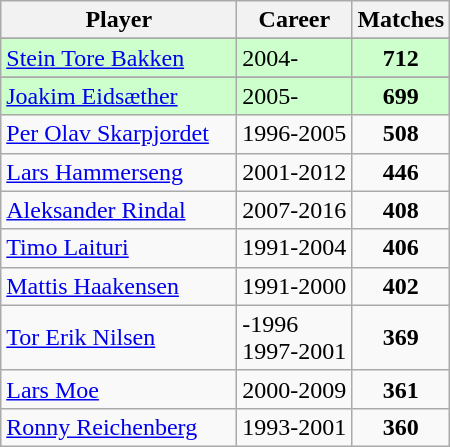<table class="wikitable" style="text-align:center">
<tr>
<th width=150px>Player</th>
<th>Career</th>
<th>Matches</th>
</tr>
<tr>
</tr>
<tr style="background:#CCFFCC">
<td align=left><a href='#'>Stein Tore Bakken</a></td>
<td align=left>2004-</td>
<td><strong>712</strong></td>
</tr>
<tr>
</tr>
<tr style="background:#CCFFCC">
<td align=left><a href='#'>Joakim Eidsæther</a></td>
<td align=left>2005-</td>
<td><strong>699</strong></td>
</tr>
<tr>
<td align=left><a href='#'>Per Olav Skarpjordet</a></td>
<td align=left>1996-2005</td>
<td><strong>508</strong></td>
</tr>
<tr>
<td align=left><a href='#'>Lars Hammerseng</a></td>
<td align=left>2001-2012</td>
<td><strong>446</strong></td>
</tr>
<tr>
<td align=left><a href='#'>Aleksander Rindal</a></td>
<td align=left>2007-2016</td>
<td><strong>408</strong></td>
</tr>
<tr>
<td align=left><a href='#'>Timo Laituri</a></td>
<td align=left>1991-2004</td>
<td><strong>406</strong></td>
</tr>
<tr>
<td align=left><a href='#'>Mattis Haakensen</a></td>
<td align=left>1991-2000</td>
<td><strong>402</strong></td>
</tr>
<tr>
<td align=left><a href='#'>Tor Erik Nilsen</a></td>
<td align=left>-1996<br>1997-2001</td>
<td><strong>369</strong></td>
</tr>
<tr>
<td align=left><a href='#'>Lars Moe</a></td>
<td align=left>2000-2009</td>
<td><strong>361</strong></td>
</tr>
<tr>
<td align=left><a href='#'>Ronny Reichenberg</a></td>
<td align=left>1993-2001</td>
<td><strong>360</strong></td>
</tr>
</table>
